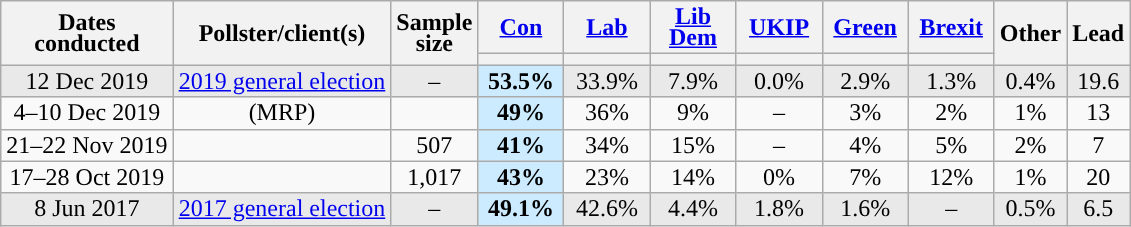<table class="wikitable sortable mw-datatable" style="text-align:center;line-height:14px;">
<tr>
<th rowspan="2">Dates<br>conducted</th>
<th rowspan="2">Pollster/client(s)</th>
<th data-sort-type="number" rowspan="2">Sample<br>size</th>
<th class="unsortable" style="width:50px;"><a href='#'>Con</a></th>
<th class="unsortable" style="width:50px;"><a href='#'>Lab</a></th>
<th class="unsortable" style="width:50px;"><a href='#'>Lib Dem</a></th>
<th class="unsortable" style="width:50px;"><a href='#'>UKIP</a></th>
<th class="unsortable" style="width:50px;"><a href='#'>Green</a></th>
<th class="unsortable" style="width:50px;"><a href='#'>Brexit</a></th>
<th class="unsortable" rowspan="2">Other</th>
<th data-sort-type="number" rowspan="2">Lead</th>
</tr>
<tr>
<th data-sort-type="number" style="background:"></th>
<th data-sort-type="number" style="background:"></th>
<th data-sort-type="number" style="background:"></th>
<th data-sort-type="number" style="background:"></th>
<th data-sort-type="number" style="background:"></th>
<th data-sort-type="number" style="background:"></th>
</tr>
<tr style="background:#E9E9E9;">
<td data-sort-value="2017-06-08">12 Dec 2019</td>
<td><a href='#'>2019 general election</a></td>
<td>–</td>
<td style="background:#CCEBFF;"><strong>53.5%</strong></td>
<td>33.9%</td>
<td>7.9%</td>
<td>0.0%</td>
<td>2.9%</td>
<td>1.3%</td>
<td>0.4%</td>
<td style="background:">19.6</td>
</tr>
<tr>
<td data-sort-value="2019-12-10">4–10 Dec 2019</td>
<td> (MRP)</td>
<td></td>
<td style="background:#CCEBFF;"><strong>49%</strong></td>
<td>36%</td>
<td>9%</td>
<td>–</td>
<td>3%</td>
<td>2%</td>
<td>1%</td>
<td style="background:">13</td>
</tr>
<tr>
<td data-sort-value="2019-11-22">21–22 Nov 2019</td>
<td></td>
<td>507</td>
<td style="background:#CCEBFF;"><strong>41%</strong></td>
<td>34%</td>
<td>15%</td>
<td>–</td>
<td>4%</td>
<td>5%</td>
<td>2%</td>
<td style="background:">7</td>
</tr>
<tr>
<td data-sort-value="2019-10-28">17–28 Oct 2019</td>
<td></td>
<td>1,017</td>
<td style="background:#CCEBFF;"><strong>43%</strong></td>
<td>23%</td>
<td>14%</td>
<td>0%</td>
<td>7%</td>
<td>12%</td>
<td>1%</td>
<td style="background:">20</td>
</tr>
<tr style="background:#E9E9E9;">
<td data-sort-value="2017-06-08">8 Jun 2017</td>
<td><a href='#'>2017 general election</a></td>
<td>–</td>
<td style="background:#CCEBFF;"><strong>49.1%</strong></td>
<td>42.6%</td>
<td>4.4%</td>
<td>1.8%</td>
<td>1.6%</td>
<td>–</td>
<td>0.5%</td>
<td style="background:">6.5</td>
</tr>
</table>
